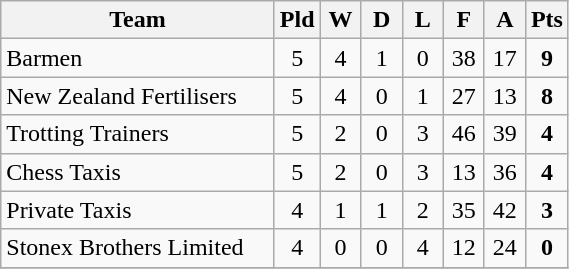<table class="wikitable" style="text-align:center;">
<tr>
<th width=175>Team</th>
<th width=20 abbr="Played">Pld</th>
<th width=20 abbr="Won">W</th>
<th width=20 abbr="Drawn">D</th>
<th width=20 abbr="Lost">L</th>
<th width=20 abbr="For">F</th>
<th width=20 abbr="Against">A</th>
<th width=20 abbr="Points">Pts</th>
</tr>
<tr>
<td style="text-align:left;">Barmen</td>
<td>5</td>
<td>4</td>
<td>1</td>
<td>0</td>
<td>38</td>
<td>17</td>
<td><strong>9</strong></td>
</tr>
<tr>
<td style="text-align:left;">New Zealand Fertilisers</td>
<td>5</td>
<td>4</td>
<td>0</td>
<td>1</td>
<td>27</td>
<td>13</td>
<td><strong>8</strong></td>
</tr>
<tr>
<td style="text-align:left;">Trotting Trainers</td>
<td>5</td>
<td>2</td>
<td>0</td>
<td>3</td>
<td>46</td>
<td>39</td>
<td><strong>4</strong></td>
</tr>
<tr>
<td style="text-align:left;">Chess Taxis</td>
<td>5</td>
<td>2</td>
<td>0</td>
<td>3</td>
<td>13</td>
<td>36</td>
<td><strong>4</strong></td>
</tr>
<tr>
<td style="text-align:left;">Private Taxis</td>
<td>4</td>
<td>1</td>
<td>1</td>
<td>2</td>
<td>35</td>
<td>42</td>
<td><strong>3</strong></td>
</tr>
<tr>
<td style="text-align:left;">Stonex Brothers Limited</td>
<td>4</td>
<td>0</td>
<td>0</td>
<td>4</td>
<td>12</td>
<td>24</td>
<td><strong>0</strong></td>
</tr>
<tr>
</tr>
</table>
